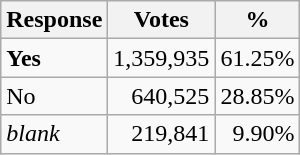<table class=wikitable>
<tr>
<th>Response</th>
<th>Votes</th>
<th>%</th>
</tr>
<tr>
<td><strong>Yes</strong></td>
<td align="right">1,359,935</td>
<td align="right">61.25%</td>
</tr>
<tr>
<td>No</td>
<td align="right">640,525</td>
<td align="right">28.85%</td>
</tr>
<tr>
<td><em>blank</em></td>
<td align="right">219,841</td>
<td align="right">9.90%</td>
</tr>
</table>
